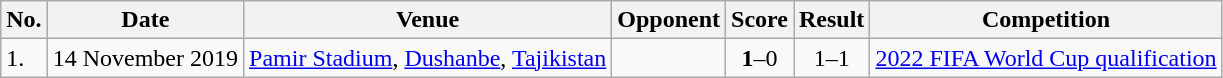<table class="wikitable">
<tr>
<th>No.</th>
<th>Date</th>
<th>Venue</th>
<th>Opponent</th>
<th>Score</th>
<th>Result</th>
<th>Competition</th>
</tr>
<tr>
<td>1.</td>
<td>14 November 2019</td>
<td><a href='#'>Pamir Stadium</a>, <a href='#'>Dushanbe</a>, <a href='#'>Tajikistan</a></td>
<td></td>
<td align=center><strong>1</strong>–0</td>
<td align=center>1–1</td>
<td><a href='#'>2022 FIFA World Cup qualification</a></td>
</tr>
</table>
